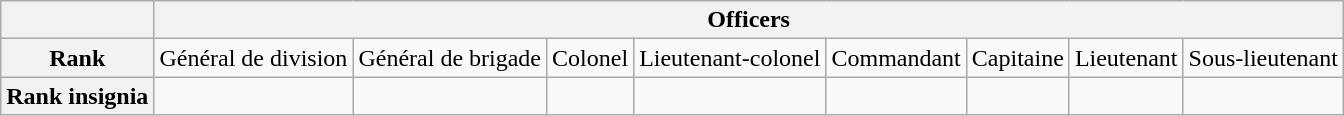<table class="wikitable">
<tr>
<th></th>
<th colspan=8>Officers</th>
</tr>
<tr style="text-align:center;">
<th>Rank</th>
<td>Général de division</td>
<td>Général de brigade</td>
<td>Colonel</td>
<td>Lieutenant-colonel</td>
<td>Commandant</td>
<td>Capitaine</td>
<td>Lieutenant</td>
<td>Sous-lieutenant</td>
</tr>
<tr style="text-align:center;">
<th>Rank insignia </th>
<td></td>
<td></td>
<td></td>
<td></td>
<td></td>
<td></td>
<td></td>
<td></td>
</tr>
</table>
